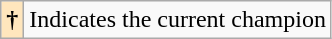<table class="wikitable">
<tr>
<th style="background-color:#ffe6bd">†</th>
<td>Indicates the current champion</td>
</tr>
</table>
